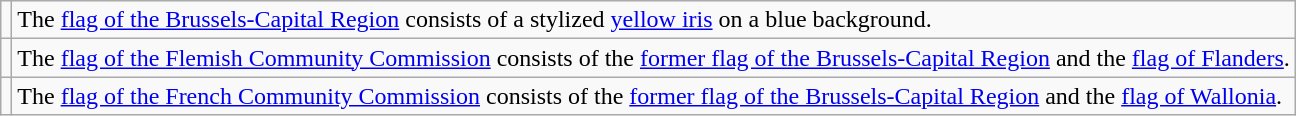<table class="wikitable">
<tr>
<td></td>
<td>The <a href='#'>flag of the Brussels-Capital Region</a> consists of a stylized <a href='#'>yellow iris</a> on a blue background.</td>
</tr>
<tr>
<td></td>
<td>The <a href='#'>flag of the Flemish Community Commission</a> consists of the <a href='#'>former flag of the Brussels-Capital Region</a> and the <a href='#'>flag of Flanders</a>.</td>
</tr>
<tr>
<td></td>
<td>The <a href='#'>flag of the French Community Commission</a> consists of the <a href='#'>former flag of the Brussels-Capital Region</a> and the <a href='#'>flag of Wallonia</a>.</td>
</tr>
</table>
